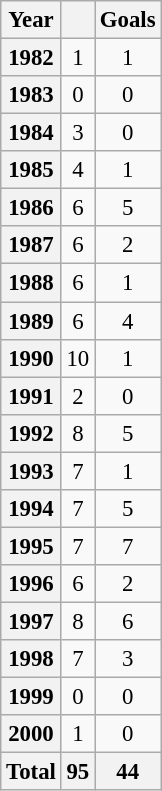<table class="wikitable plainrowheaders sortable" style="text-align:center; font-size:95%">
<tr>
<th scope="col">Year</th>
<th scope="col"></th>
<th scope="col">Goals</th>
</tr>
<tr>
<th scope="row">1982</th>
<td>1</td>
<td>1</td>
</tr>
<tr>
<th scope="row">1983</th>
<td>0</td>
<td>0</td>
</tr>
<tr>
<th scope="row">1984</th>
<td>3</td>
<td>0</td>
</tr>
<tr>
<th scope="row">1985</th>
<td>4</td>
<td>1</td>
</tr>
<tr>
<th scope="row">1986</th>
<td>6</td>
<td>5</td>
</tr>
<tr>
<th scope="row">1987</th>
<td>6</td>
<td>2</td>
</tr>
<tr>
<th scope="row">1988</th>
<td>6</td>
<td>1</td>
</tr>
<tr>
<th scope="row">1989</th>
<td>6</td>
<td>4</td>
</tr>
<tr>
<th scope="row">1990</th>
<td>10</td>
<td>1</td>
</tr>
<tr>
<th scope="row">1991</th>
<td>2</td>
<td>0</td>
</tr>
<tr>
<th scope="row">1992</th>
<td>8</td>
<td>5</td>
</tr>
<tr>
<th scope="row">1993</th>
<td>7</td>
<td>1</td>
</tr>
<tr>
<th scope="row">1994</th>
<td>7</td>
<td>5</td>
</tr>
<tr>
<th scope="row">1995</th>
<td>7</td>
<td>7</td>
</tr>
<tr>
<th scope="row">1996</th>
<td>6</td>
<td>2</td>
</tr>
<tr>
<th scope="row">1997</th>
<td>8</td>
<td>6</td>
</tr>
<tr>
<th scope="row">1998</th>
<td>7</td>
<td>3</td>
</tr>
<tr>
<th scope="row">1999</th>
<td>0</td>
<td>0</td>
</tr>
<tr>
<th scope="row">2000</th>
<td>1</td>
<td>0</td>
</tr>
<tr>
<th>Total</th>
<th>95</th>
<th>44</th>
</tr>
</table>
